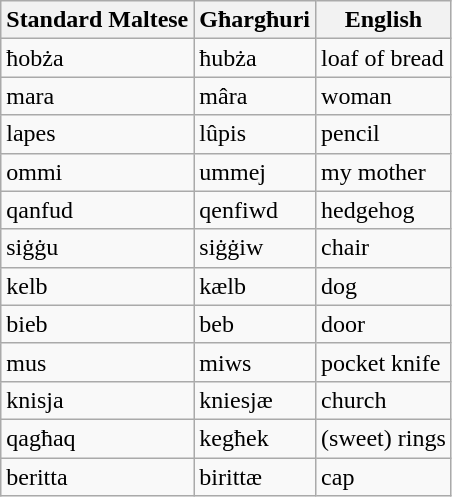<table class="wikitable">
<tr>
<th>Standard Maltese</th>
<th>Għargħuri</th>
<th>English</th>
</tr>
<tr>
<td>ħobża</td>
<td>ħubża</td>
<td>loaf of bread</td>
</tr>
<tr>
<td>mara</td>
<td>mâra</td>
<td>woman</td>
</tr>
<tr>
<td>lapes</td>
<td>lûpis</td>
<td>pencil</td>
</tr>
<tr>
<td>ommi</td>
<td>ummej</td>
<td>my mother</td>
</tr>
<tr>
<td>qanfud</td>
<td>qenfiwd</td>
<td>hedgehog</td>
</tr>
<tr>
<td>siġġu</td>
<td>siġġiw</td>
<td>chair</td>
</tr>
<tr>
<td>kelb</td>
<td>kælb</td>
<td>dog</td>
</tr>
<tr>
<td>bieb</td>
<td>beb</td>
<td>door</td>
</tr>
<tr>
<td>mus</td>
<td>miws</td>
<td>pocket knife</td>
</tr>
<tr>
<td>knisja</td>
<td>kniesjæ</td>
<td>church</td>
</tr>
<tr>
<td>qagħaq</td>
<td>kegħek</td>
<td>(sweet) rings</td>
</tr>
<tr>
<td>beritta</td>
<td>birittæ</td>
<td>cap</td>
</tr>
</table>
